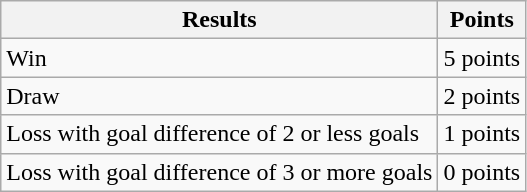<table class="wikitable">
<tr>
<th>Results</th>
<th>Points</th>
</tr>
<tr>
<td>Win</td>
<td>5 points</td>
</tr>
<tr>
<td>Draw</td>
<td>2 points</td>
</tr>
<tr>
<td>Loss with goal difference of 2 or less goals</td>
<td>1 points</td>
</tr>
<tr>
<td>Loss with goal difference of 3 or more goals</td>
<td>0 points</td>
</tr>
</table>
